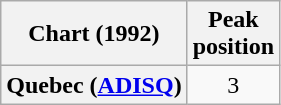<table class="wikitable plainrowheaders" style="text-align:center">
<tr>
<th scope="col">Chart (1992)</th>
<th scope="col">Peak<br>position</th>
</tr>
<tr>
<th scope="row">Quebec (<a href='#'>ADISQ</a>)</th>
<td>3</td>
</tr>
</table>
